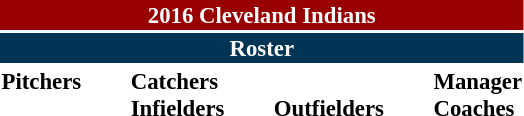<table class="toccolours" style="font-size: 95%;">
<tr>
<th colspan="10" style="background-color: #990000; color: white; text-align: center;">2016 Cleveland Indians</th>
</tr>
<tr>
<td colspan="10" style="background-color: #023456; color: #FFFFFF; text-align: center;"><strong>Roster</strong></td>
</tr>
<tr>
<td valign="top"><strong>Pitchers</strong><br>
























</td>
<td width="25px"></td>
<td valign="top"><strong>Catchers</strong><br>



<strong>Infielders</strong>







</td>
<td width="25px"></td>
<td valign="top"><br><strong>Outfielders</strong>









</td>
<td width="25px"></td>
<td valign="top"><strong>Manager</strong><br>
<strong>Coaches</strong>
 
 
 
 
 
 
 
 
 
 </td>
</tr>
</table>
